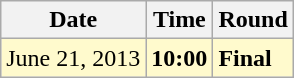<table class="wikitable">
<tr>
<th>Date</th>
<th>Time</th>
<th>Round</th>
</tr>
<tr style=background:lemonchiffon>
<td>June 21, 2013</td>
<td><strong>10:00</strong></td>
<td><strong>Final</strong></td>
</tr>
</table>
